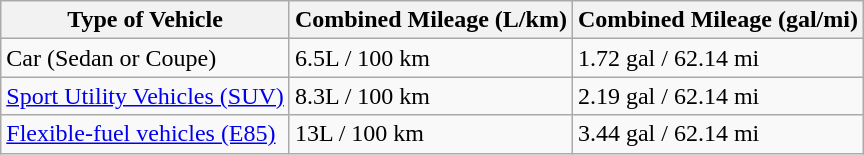<table class="wikitable">
<tr>
<th>Type of Vehicle</th>
<th>Combined Mileage (L/km)</th>
<th>Combined Mileage (gal/mi)</th>
</tr>
<tr>
<td>Car (Sedan or Coupe)</td>
<td>6.5L / 100 km</td>
<td>1.72 gal / 62.14 mi</td>
</tr>
<tr>
<td><a href='#'>Sport Utility Vehicles (SUV)</a></td>
<td>8.3L / 100 km</td>
<td>2.19 gal / 62.14 mi</td>
</tr>
<tr>
<td><a href='#'>Flexible-fuel vehicles (E85)</a></td>
<td>13L / 100 km</td>
<td>3.44 gal / 62.14 mi</td>
</tr>
</table>
